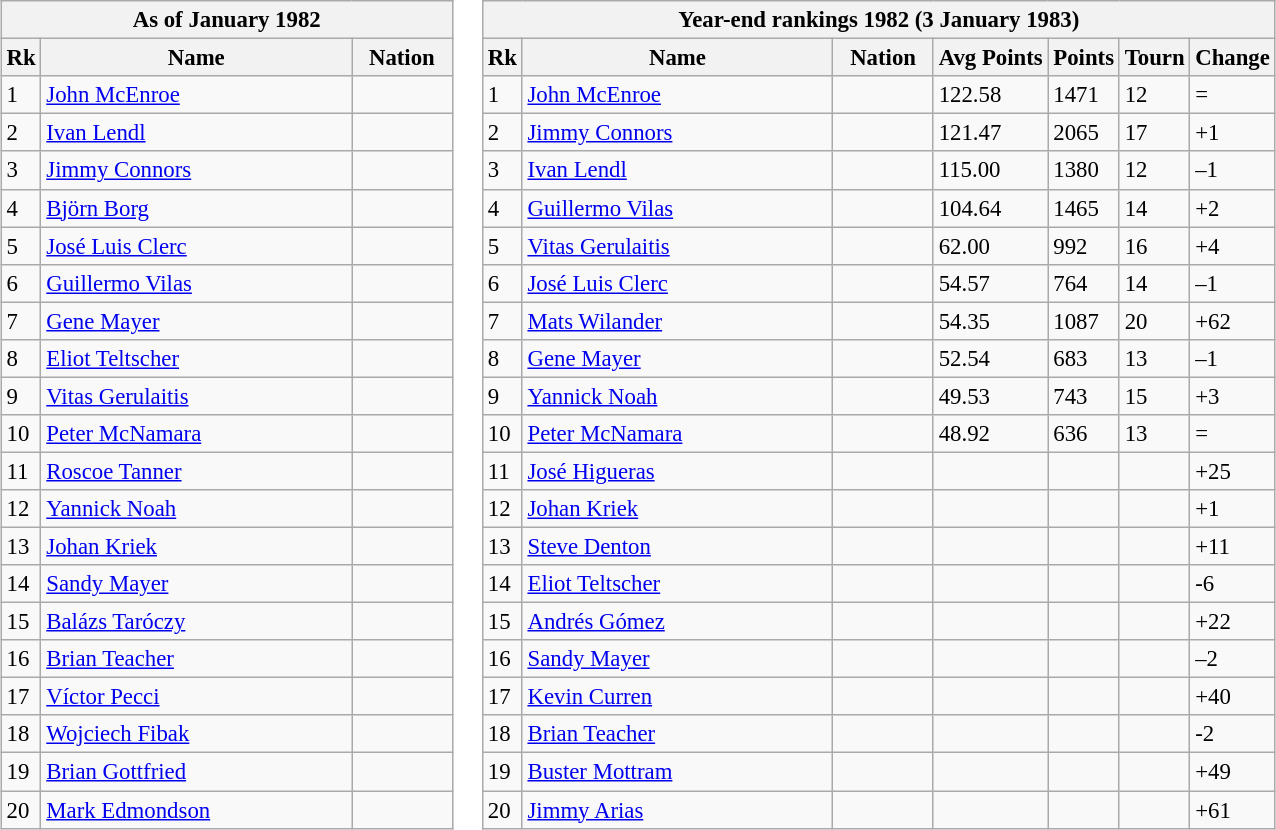<table>
<tr valign="top">
<td><br><table class="wikitable" style="font-size:95%">
<tr>
<th colspan="3">As of January 1982</th>
</tr>
<tr>
<th>Rk</th>
<th width="200">Name</th>
<th width="60">Nation</th>
</tr>
<tr valign=top>
<td>1</td>
<td><a href='#'>John McEnroe</a></td>
<td></td>
</tr>
<tr valign=top>
<td>2</td>
<td><a href='#'>Ivan Lendl</a></td>
<td></td>
</tr>
<tr valign=top>
<td>3</td>
<td><a href='#'>Jimmy Connors</a></td>
<td></td>
</tr>
<tr valign=top>
<td>4</td>
<td><a href='#'>Björn Borg</a></td>
<td></td>
</tr>
<tr valign=top>
<td>5</td>
<td><a href='#'>José Luis Clerc</a></td>
<td></td>
</tr>
<tr valign=top>
<td>6</td>
<td><a href='#'>Guillermo Vilas</a></td>
<td></td>
</tr>
<tr valign=top>
<td>7</td>
<td><a href='#'>Gene Mayer</a></td>
<td></td>
</tr>
<tr valign=top>
<td>8</td>
<td><a href='#'>Eliot Teltscher</a></td>
<td></td>
</tr>
<tr valign=top>
<td>9</td>
<td><a href='#'>Vitas Gerulaitis</a></td>
<td></td>
</tr>
<tr valign=top>
<td>10</td>
<td><a href='#'>Peter McNamara</a></td>
<td></td>
</tr>
<tr valign=top>
<td>11</td>
<td><a href='#'>Roscoe Tanner</a></td>
<td></td>
</tr>
<tr valign=top>
<td>12</td>
<td><a href='#'>Yannick Noah</a></td>
<td></td>
</tr>
<tr valign=top>
<td>13</td>
<td><a href='#'>Johan Kriek</a></td>
<td></td>
</tr>
<tr valign=top>
<td>14</td>
<td><a href='#'>Sandy Mayer</a></td>
<td></td>
</tr>
<tr valign=top>
<td>15</td>
<td><a href='#'>Balázs Taróczy</a></td>
<td></td>
</tr>
<tr valign=top>
<td>16</td>
<td><a href='#'>Brian Teacher</a></td>
<td></td>
</tr>
<tr valign=top>
<td>17</td>
<td><a href='#'>Víctor Pecci</a></td>
<td></td>
</tr>
<tr valign=top>
<td>18</td>
<td><a href='#'>Wojciech Fibak</a></td>
<td></td>
</tr>
<tr valign=top>
<td>19</td>
<td><a href='#'>Brian Gottfried</a></td>
<td></td>
</tr>
<tr valign=top>
<td>20</td>
<td><a href='#'>Mark Edmondson</a></td>
<td></td>
</tr>
</table>
</td>
<td><br><table class="wikitable" style="font-size:95%">
<tr>
<th colspan="7">Year-end rankings 1982 (3 January 1983)</th>
</tr>
<tr valign="top">
<th>Rk</th>
<th width="200">Name</th>
<th width="60">Nation</th>
<th>Avg Points</th>
<th>Points</th>
<th>Tourn</th>
<th>Change</th>
</tr>
<tr valign=top>
<td>1</td>
<td><a href='#'>John McEnroe</a></td>
<td></td>
<td>122.58</td>
<td>1471</td>
<td>12</td>
<td> =</td>
</tr>
<tr valign=top>
<td>2</td>
<td><a href='#'>Jimmy Connors</a></td>
<td></td>
<td>121.47</td>
<td>2065</td>
<td>17</td>
<td> +1</td>
</tr>
<tr valign=top>
<td>3</td>
<td><a href='#'>Ivan Lendl</a></td>
<td></td>
<td>115.00</td>
<td>1380</td>
<td>12</td>
<td> –1</td>
</tr>
<tr valign=top>
<td>4</td>
<td><a href='#'>Guillermo Vilas</a></td>
<td></td>
<td>104.64</td>
<td>1465</td>
<td>14</td>
<td> +2</td>
</tr>
<tr valign=top>
<td>5</td>
<td><a href='#'>Vitas Gerulaitis</a></td>
<td></td>
<td>62.00</td>
<td>992</td>
<td>16</td>
<td> +4</td>
</tr>
<tr valign=top>
<td>6</td>
<td><a href='#'>José Luis Clerc</a></td>
<td></td>
<td>54.57</td>
<td>764</td>
<td>14</td>
<td> –1</td>
</tr>
<tr valign=top>
<td>7</td>
<td><a href='#'>Mats Wilander</a></td>
<td></td>
<td>54.35</td>
<td>1087</td>
<td>20</td>
<td> +62</td>
</tr>
<tr valign=top>
<td>8</td>
<td><a href='#'>Gene Mayer</a></td>
<td></td>
<td>52.54</td>
<td>683</td>
<td>13</td>
<td> –1</td>
</tr>
<tr valign=top>
<td>9</td>
<td><a href='#'>Yannick Noah</a></td>
<td></td>
<td>49.53</td>
<td>743</td>
<td>15</td>
<td> +3</td>
</tr>
<tr valign=top>
<td>10</td>
<td><a href='#'>Peter McNamara</a></td>
<td></td>
<td>48.92</td>
<td>636</td>
<td>13</td>
<td> =</td>
</tr>
<tr valign=top>
<td>11</td>
<td><a href='#'>José Higueras</a></td>
<td></td>
<td></td>
<td></td>
<td></td>
<td> +25</td>
</tr>
<tr valign=top>
<td>12</td>
<td><a href='#'>Johan Kriek</a></td>
<td></td>
<td></td>
<td></td>
<td></td>
<td> +1</td>
</tr>
<tr valign=top>
<td>13</td>
<td><a href='#'>Steve Denton</a></td>
<td></td>
<td></td>
<td></td>
<td></td>
<td> +11</td>
</tr>
<tr valign=top>
<td>14</td>
<td><a href='#'>Eliot Teltscher</a></td>
<td></td>
<td></td>
<td></td>
<td></td>
<td> -6</td>
</tr>
<tr valign=top>
<td>15</td>
<td><a href='#'>Andrés Gómez</a></td>
<td></td>
<td></td>
<td></td>
<td></td>
<td> +22</td>
</tr>
<tr valign=top>
<td>16</td>
<td><a href='#'>Sandy Mayer</a></td>
<td></td>
<td></td>
<td></td>
<td></td>
<td> –2</td>
</tr>
<tr valign=top>
<td>17</td>
<td><a href='#'>Kevin Curren</a></td>
<td></td>
<td></td>
<td></td>
<td></td>
<td> +40</td>
</tr>
<tr valign=top>
<td>18</td>
<td><a href='#'>Brian Teacher</a></td>
<td></td>
<td></td>
<td></td>
<td></td>
<td> -2</td>
</tr>
<tr valign=top>
<td>19</td>
<td><a href='#'>Buster Mottram</a></td>
<td></td>
<td></td>
<td></td>
<td></td>
<td> +49</td>
</tr>
<tr valign=top>
<td>20</td>
<td><a href='#'>Jimmy Arias</a></td>
<td></td>
<td></td>
<td></td>
<td></td>
<td> +61</td>
</tr>
</table>
</td>
</tr>
</table>
